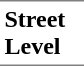<table border=0 cellspacing=0 cellpadding=3>
<tr>
<td style="border-bottom:solid 1px gray;border-top:solid 1px gray;" width=50 valign=top><strong>Street Level</strong></td>
</tr>
</table>
